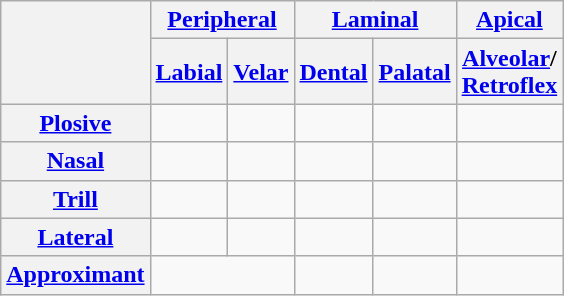<table class="wikitable" style="text-align: center;">
<tr>
<th rowspan="2"></th>
<th colspan="2"><a href='#'>Peripheral</a></th>
<th colspan="2"><a href='#'>Laminal</a></th>
<th><a href='#'>Apical</a></th>
</tr>
<tr>
<th><a href='#'>Labial</a></th>
<th><a href='#'>Velar</a></th>
<th><a href='#'>Dental</a></th>
<th><a href='#'>Palatal</a></th>
<th><a href='#'>Alveolar</a>/<br><a href='#'>Retroflex</a></th>
</tr>
<tr>
<th><a href='#'>Plosive</a></th>
<td></td>
<td></td>
<td></td>
<td></td>
<td></td>
</tr>
<tr>
<th><a href='#'>Nasal</a></th>
<td></td>
<td></td>
<td></td>
<td></td>
<td></td>
</tr>
<tr>
<th><a href='#'>Trill</a></th>
<td></td>
<td></td>
<td></td>
<td></td>
<td></td>
</tr>
<tr>
<th><a href='#'>Lateral</a></th>
<td></td>
<td></td>
<td></td>
<td></td>
<td></td>
</tr>
<tr>
<th><a href='#'>Approximant</a></th>
<td colspan="2"></td>
<td></td>
<td></td>
<td></td>
</tr>
</table>
